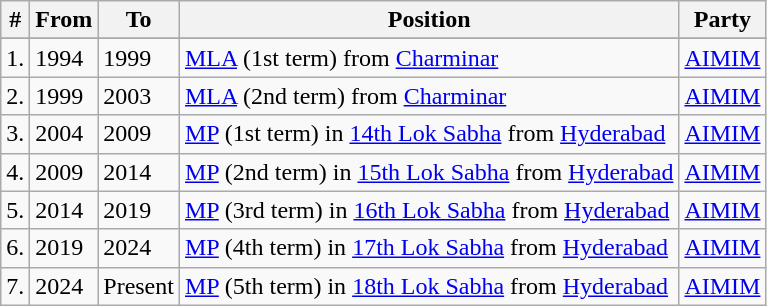<table class="wikitable sortable">
<tr>
<th>#</th>
<th>From</th>
<th>To</th>
<th>Position</th>
<th>Party</th>
</tr>
<tr>
</tr>
<tr>
<td>1.</td>
<td>1994</td>
<td>1999</td>
<td><a href='#'>MLA</a> (1st term) from <a href='#'>Charminar</a></td>
<td><a href='#'>AIMIM</a></td>
</tr>
<tr>
<td>2.</td>
<td>1999</td>
<td>2003</td>
<td><a href='#'>MLA</a> (2nd term) from <a href='#'>Charminar</a></td>
<td><a href='#'>AIMIM</a></td>
</tr>
<tr>
<td>3.</td>
<td>2004</td>
<td>2009</td>
<td><a href='#'>MP</a> (1st term) in <a href='#'>14th Lok Sabha</a> from <a href='#'>Hyderabad</a></td>
<td><a href='#'>AIMIM</a></td>
</tr>
<tr>
<td>4.</td>
<td>2009</td>
<td>2014</td>
<td><a href='#'>MP</a> (2nd term) in <a href='#'>15th Lok Sabha</a> from <a href='#'>Hyderabad</a></td>
<td><a href='#'>AIMIM</a></td>
</tr>
<tr>
<td>5.</td>
<td>2014</td>
<td>2019</td>
<td><a href='#'>MP</a> (3rd term) in <a href='#'>16th Lok Sabha</a> from <a href='#'>Hyderabad</a></td>
<td><a href='#'>AIMIM</a></td>
</tr>
<tr>
<td>6.</td>
<td>2019</td>
<td>2024</td>
<td><a href='#'>MP</a> (4th term) in <a href='#'>17th Lok Sabha</a> from <a href='#'>Hyderabad</a></td>
<td><a href='#'>AIMIM</a></td>
</tr>
<tr>
<td>7.</td>
<td>2024</td>
<td>Present</td>
<td><a href='#'>MP</a> (5th term) in <a href='#'>18th Lok Sabha</a> from <a href='#'>Hyderabad</a></td>
<td><a href='#'>AIMIM</a></td>
</tr>
</table>
